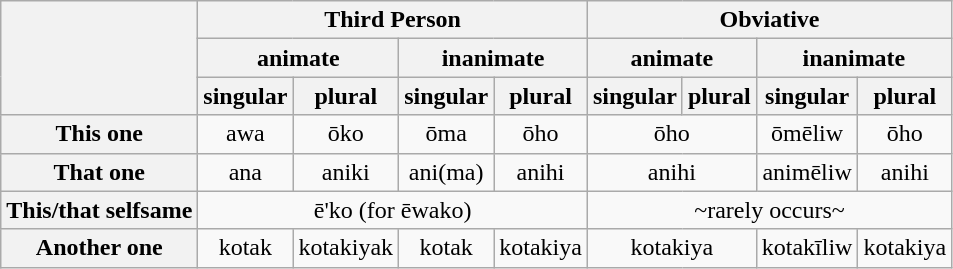<table class="wikitable" style="text-align:center;">
<tr>
<th rowspan="3"></th>
<th colspan=4>Third Person</th>
<th colspan=4>Obviative</th>
</tr>
<tr>
<th colspan=2>animate</th>
<th colspan=2>inanimate</th>
<th colspan=2>animate</th>
<th colspan=2>inanimate</th>
</tr>
<tr>
<th>singular</th>
<th>plural</th>
<th>singular</th>
<th>plural</th>
<th>singular</th>
<th>plural</th>
<th>singular</th>
<th>plural</th>
</tr>
<tr>
<th>This one</th>
<td>awa</td>
<td>ōko</td>
<td>ōma</td>
<td>ōho</td>
<td colspan=2>ōho</td>
<td>ōmēliw</td>
<td>ōho</td>
</tr>
<tr>
<th>That one</th>
<td>ana</td>
<td>aniki</td>
<td>ani(ma)</td>
<td>anihi</td>
<td colspan=2>anihi</td>
<td>animēliw</td>
<td>anihi</td>
</tr>
<tr>
<th>This/that selfsame</th>
<td colspan=4>ē'ko (for ēwako)</td>
<td colspan=4>~rarely occurs~</td>
</tr>
<tr>
<th>Another one</th>
<td>kotak</td>
<td>kotakiyak</td>
<td>kotak</td>
<td>kotakiya</td>
<td colspan=2>kotakiya</td>
<td>kotakīliw</td>
<td>kotakiya</td>
</tr>
</table>
